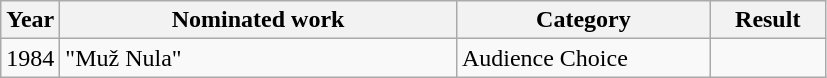<table class="wikitable">
<tr>
<th width="32">Year</th>
<th width="257">Nominated work</th>
<th width="162">Category</th>
<th width="69">Result</th>
</tr>
<tr>
<td>1984</td>
<td>"Muž Nula"</td>
<td>Audience Choice</td>
<td></td>
</tr>
</table>
